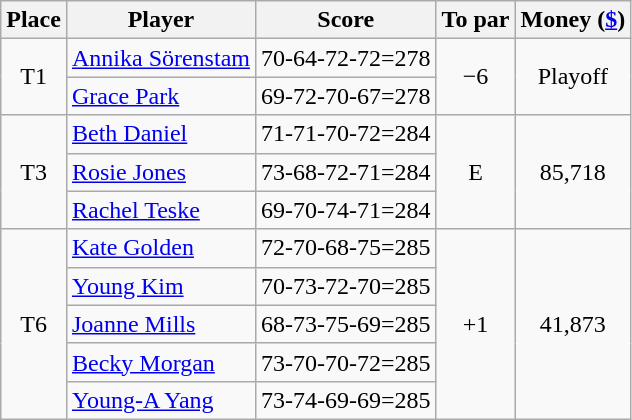<table class="wikitable">
<tr>
<th>Place</th>
<th>Player</th>
<th>Score</th>
<th>To par</th>
<th>Money (<a href='#'>$</a>)</th>
</tr>
<tr>
<td align=center rowspan=2>T1</td>
<td> <a href='#'>Annika Sörenstam</a></td>
<td>70-64-72-72=278</td>
<td align=center rowspan=2>−6</td>
<td align=center rowspan=2>Playoff</td>
</tr>
<tr>
<td> <a href='#'>Grace Park</a></td>
<td>69-72-70-67=278</td>
</tr>
<tr>
<td align=center rowspan=3>T3</td>
<td> <a href='#'>Beth Daniel</a></td>
<td>71-71-70-72=284</td>
<td align=center rowspan=3>E</td>
<td align=center rowspan=3>85,718</td>
</tr>
<tr>
<td> <a href='#'>Rosie Jones</a></td>
<td>73-68-72-71=284</td>
</tr>
<tr>
<td> <a href='#'>Rachel Teske</a></td>
<td>69-70-74-71=284</td>
</tr>
<tr>
<td align=center rowspan=5>T6</td>
<td> <a href='#'>Kate Golden</a></td>
<td>72-70-68-75=285</td>
<td align=center rowspan=5>+1</td>
<td align=center rowspan=5>41,873</td>
</tr>
<tr>
<td> <a href='#'>Young Kim</a></td>
<td>70-73-72-70=285</td>
</tr>
<tr>
<td> <a href='#'>Joanne Mills</a></td>
<td>68-73-75-69=285</td>
</tr>
<tr>
<td> <a href='#'>Becky Morgan</a></td>
<td>73-70-70-72=285</td>
</tr>
<tr>
<td> <a href='#'>Young-A Yang</a></td>
<td>73-74-69-69=285</td>
</tr>
</table>
